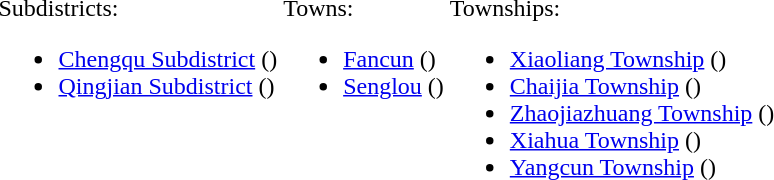<table>
<tr>
<td valign=top><br>Subdistricts:<ul><li><a href='#'>Chengqu Subdistrict</a> ()</li><li><a href='#'>Qingjian Subdistrict</a> ()</li></ul></td>
<td valign=top><br>Towns:<ul><li><a href='#'>Fancun</a> ()</li><li><a href='#'>Senglou</a> ()</li></ul></td>
<td valign=top><br>Townships:<ul><li><a href='#'>Xiaoliang Township</a> ()</li><li><a href='#'>Chaijia Township</a> ()</li><li><a href='#'>Zhaojiazhuang Township</a> ()</li><li><a href='#'>Xiahua Township</a> ()</li><li><a href='#'>Yangcun Township</a> ()</li></ul></td>
</tr>
</table>
